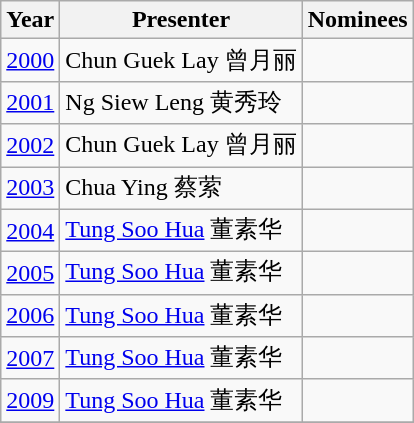<table class="wikitable sortable">
<tr>
<th>Year</th>
<th>Presenter</th>
<th>Nominees</th>
</tr>
<tr>
<td style="text-align:center;"><a href='#'>2000</a></td>
<td>Chun Guek Lay 曾月丽</td>
<td></td>
</tr>
<tr>
<td style="text-align:center;"><a href='#'>2001</a></td>
<td>Ng Siew Leng 黄秀玲</td>
<td></td>
</tr>
<tr>
<td style="text-align:center;"><a href='#'>2002</a></td>
<td>Chun Guek Lay 曾月丽</td>
<td></td>
</tr>
<tr>
<td style="text-align:center;"><a href='#'>2003</a></td>
<td>Chua Ying 蔡萦</td>
<td></td>
</tr>
<tr>
<td style="text-align:center;"><a href='#'>2004</a></td>
<td><a href='#'>Tung Soo Hua</a> 董素华</td>
<td></td>
</tr>
<tr>
<td style="text-align:center;"><a href='#'>2005</a></td>
<td><a href='#'>Tung Soo Hua</a> 董素华</td>
<td></td>
</tr>
<tr>
<td style="text-align:center;"><a href='#'>2006</a></td>
<td><a href='#'>Tung Soo Hua</a> 董素华</td>
<td></td>
</tr>
<tr>
<td style="text-align:center;"><a href='#'>2007</a></td>
<td><a href='#'>Tung Soo Hua</a> 董素华</td>
<td></td>
</tr>
<tr>
<td style="text-align:center;"><a href='#'>2009</a></td>
<td><a href='#'>Tung Soo Hua</a> 董素华</td>
<td></td>
</tr>
<tr>
</tr>
</table>
